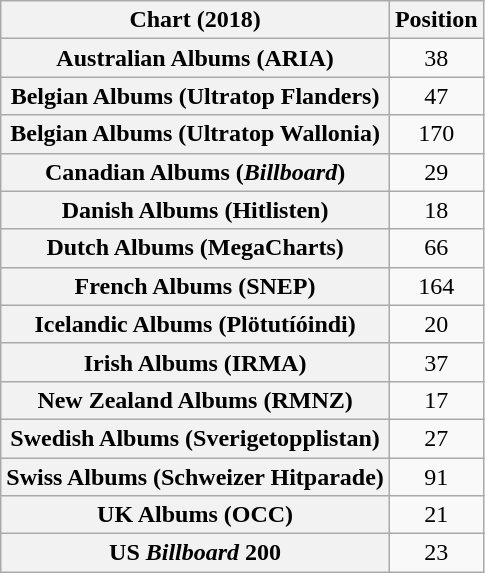<table class="wikitable sortable plainrowheaders" style="text-align:center">
<tr>
<th scope="col">Chart (2018)</th>
<th scope="col">Position</th>
</tr>
<tr>
<th scope="row">Australian Albums (ARIA)</th>
<td>38</td>
</tr>
<tr>
<th scope="row">Belgian Albums (Ultratop Flanders)</th>
<td>47</td>
</tr>
<tr>
<th scope="row">Belgian Albums (Ultratop Wallonia)</th>
<td>170</td>
</tr>
<tr>
<th scope="row">Canadian Albums (<em>Billboard</em>)</th>
<td>29</td>
</tr>
<tr>
<th scope="row">Danish Albums (Hitlisten)</th>
<td>18</td>
</tr>
<tr>
<th scope="row">Dutch Albums (MegaCharts)</th>
<td>66</td>
</tr>
<tr>
<th scope="row">French Albums (SNEP)</th>
<td>164</td>
</tr>
<tr>
<th scope="row">Icelandic Albums (Plötutíóindi)</th>
<td>20</td>
</tr>
<tr>
<th scope="row">Irish Albums (IRMA)</th>
<td>37</td>
</tr>
<tr>
<th scope="row">New Zealand Albums (RMNZ)</th>
<td>17</td>
</tr>
<tr>
<th scope="row">Swedish Albums (Sverigetopplistan)</th>
<td>27</td>
</tr>
<tr>
<th scope="row">Swiss Albums (Schweizer Hitparade)</th>
<td>91</td>
</tr>
<tr>
<th scope="row">UK Albums (OCC)</th>
<td>21</td>
</tr>
<tr>
<th scope="row">US <em>Billboard</em> 200</th>
<td>23</td>
</tr>
</table>
